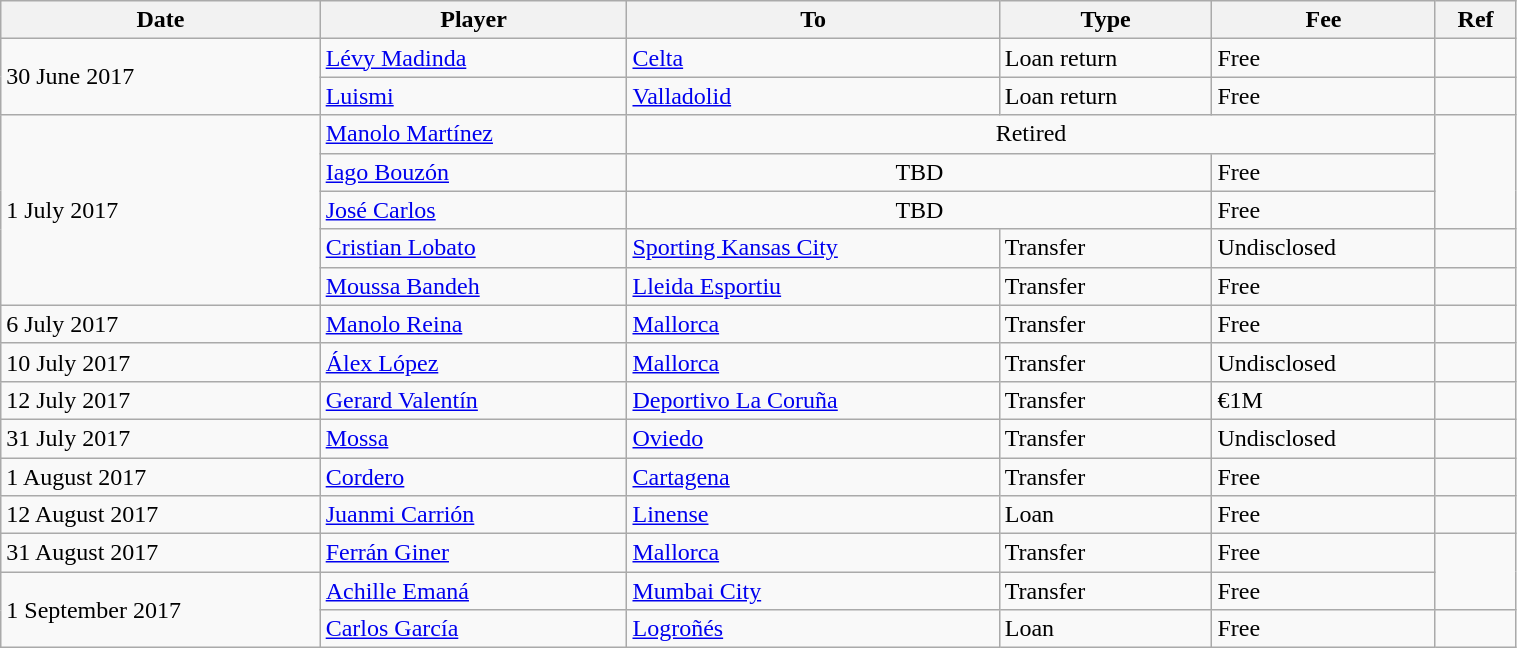<table class="wikitable" style="width:80%;">
<tr>
<th>Date</th>
<th>Player</th>
<th>To</th>
<th>Type</th>
<th>Fee</th>
<th>Ref</th>
</tr>
<tr>
<td rowspan="2">30 June 2017</td>
<td> <a href='#'>Lévy Madinda</a></td>
<td> <a href='#'>Celta</a></td>
<td>Loan return</td>
<td>Free</td>
<td></td>
</tr>
<tr>
<td> <a href='#'>Luismi</a></td>
<td> <a href='#'>Valladolid</a></td>
<td>Loan return</td>
<td>Free</td>
<td></td>
</tr>
<tr>
<td rowspan="5">1 July 2017</td>
<td> <a href='#'>Manolo Martínez</a></td>
<td colspan="3" style="text-align:center;">Retired</td>
<td rowspan="3"></td>
</tr>
<tr>
<td> <a href='#'>Iago Bouzón</a></td>
<td colspan="2" style="text-align:center;">TBD</td>
<td>Free</td>
</tr>
<tr>
<td> <a href='#'>José Carlos</a></td>
<td colspan="2" style="text-align:center;">TBD</td>
<td>Free</td>
</tr>
<tr>
<td> <a href='#'>Cristian Lobato</a></td>
<td> <a href='#'>Sporting Kansas City</a></td>
<td>Transfer</td>
<td>Undisclosed</td>
<td></td>
</tr>
<tr>
<td> <a href='#'>Moussa Bandeh</a></td>
<td> <a href='#'>Lleida Esportiu</a></td>
<td>Transfer</td>
<td>Free</td>
<td></td>
</tr>
<tr>
<td>6 July 2017</td>
<td> <a href='#'>Manolo Reina</a></td>
<td> <a href='#'>Mallorca</a></td>
<td>Transfer</td>
<td>Free</td>
<td></td>
</tr>
<tr>
<td>10 July 2017</td>
<td> <a href='#'>Álex López</a></td>
<td> <a href='#'>Mallorca</a></td>
<td>Transfer</td>
<td>Undisclosed</td>
<td></td>
</tr>
<tr>
<td>12 July 2017</td>
<td> <a href='#'>Gerard Valentín</a></td>
<td> <a href='#'>Deportivo La Coruña</a></td>
<td>Transfer</td>
<td>€1M</td>
<td></td>
</tr>
<tr>
<td>31 July 2017</td>
<td> <a href='#'>Mossa</a></td>
<td> <a href='#'>Oviedo</a></td>
<td>Transfer</td>
<td>Undisclosed</td>
<td></td>
</tr>
<tr>
<td>1 August 2017</td>
<td> <a href='#'>Cordero</a></td>
<td> <a href='#'>Cartagena</a></td>
<td>Transfer</td>
<td>Free</td>
<td></td>
</tr>
<tr>
<td>12 August 2017</td>
<td> <a href='#'>Juanmi Carrión</a></td>
<td> <a href='#'>Linense</a></td>
<td>Loan</td>
<td>Free</td>
<td></td>
</tr>
<tr>
<td>31 August 2017</td>
<td> <a href='#'>Ferrán Giner</a></td>
<td> <a href='#'>Mallorca</a></td>
<td>Transfer</td>
<td>Free</td>
<td rowspan="2"></td>
</tr>
<tr>
<td rowspan="2">1 September 2017</td>
<td> <a href='#'>Achille Emaná</a></td>
<td> <a href='#'>Mumbai City</a></td>
<td>Transfer</td>
<td>Free</td>
</tr>
<tr>
<td> <a href='#'>Carlos García</a></td>
<td> <a href='#'>Logroñés</a></td>
<td>Loan</td>
<td>Free</td>
<td></td>
</tr>
</table>
